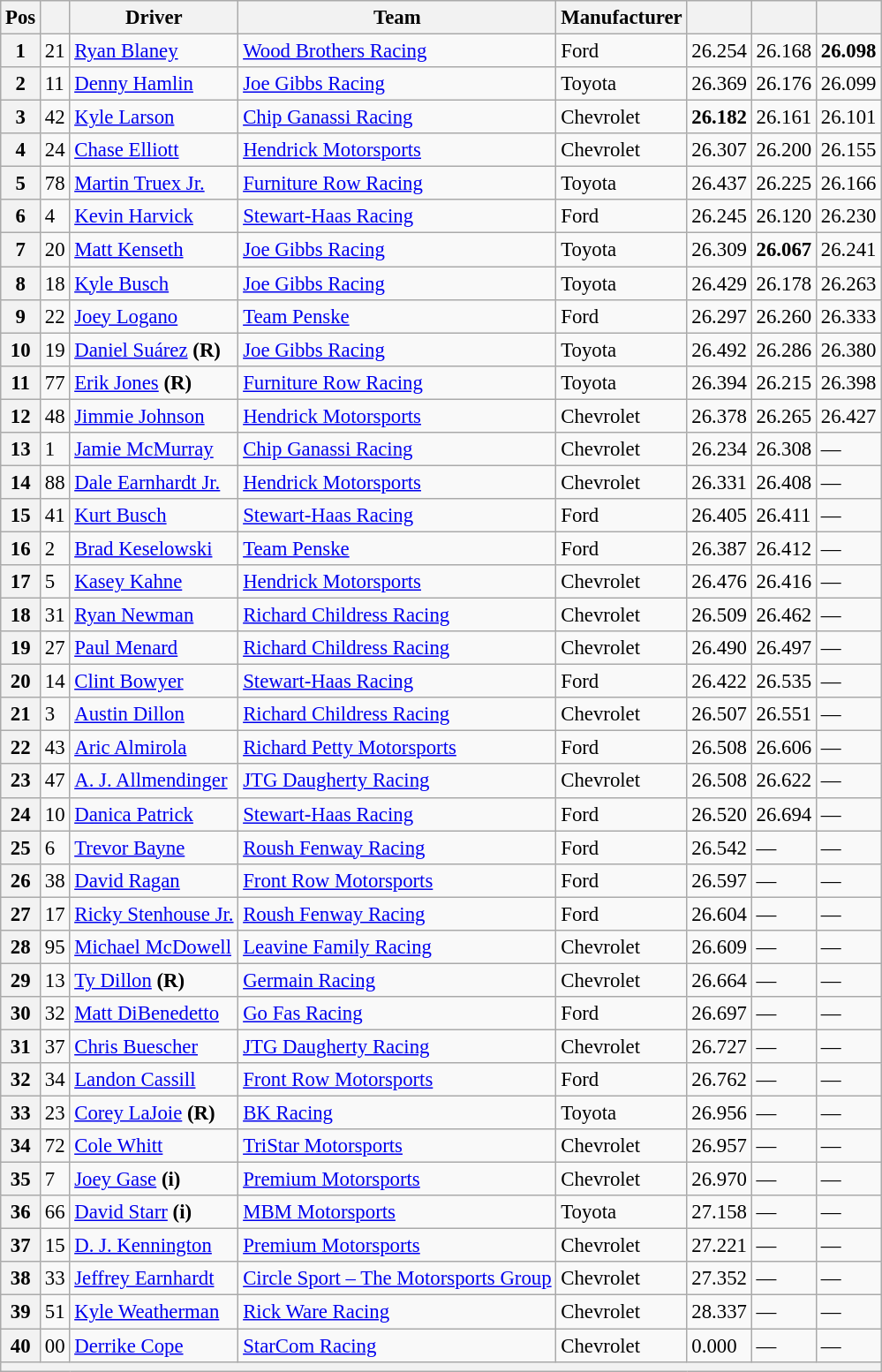<table class="wikitable" style="font-size:95%">
<tr>
<th>Pos</th>
<th></th>
<th>Driver</th>
<th>Team</th>
<th>Manufacturer</th>
<th></th>
<th></th>
<th></th>
</tr>
<tr>
<th>1</th>
<td>21</td>
<td><a href='#'>Ryan Blaney</a></td>
<td><a href='#'>Wood Brothers Racing</a></td>
<td>Ford</td>
<td>26.254</td>
<td>26.168</td>
<td><strong>26.098</strong></td>
</tr>
<tr>
<th>2</th>
<td>11</td>
<td><a href='#'>Denny Hamlin</a></td>
<td><a href='#'>Joe Gibbs Racing</a></td>
<td>Toyota</td>
<td>26.369</td>
<td>26.176</td>
<td>26.099</td>
</tr>
<tr>
<th>3</th>
<td>42</td>
<td><a href='#'>Kyle Larson</a></td>
<td><a href='#'>Chip Ganassi Racing</a></td>
<td>Chevrolet</td>
<td><strong>26.182</strong></td>
<td>26.161</td>
<td>26.101</td>
</tr>
<tr>
<th>4</th>
<td>24</td>
<td><a href='#'>Chase Elliott</a></td>
<td><a href='#'>Hendrick Motorsports</a></td>
<td>Chevrolet</td>
<td>26.307</td>
<td>26.200</td>
<td>26.155</td>
</tr>
<tr>
<th>5</th>
<td>78</td>
<td><a href='#'>Martin Truex Jr.</a></td>
<td><a href='#'>Furniture Row Racing</a></td>
<td>Toyota</td>
<td>26.437</td>
<td>26.225</td>
<td>26.166</td>
</tr>
<tr>
<th>6</th>
<td>4</td>
<td><a href='#'>Kevin Harvick</a></td>
<td><a href='#'>Stewart-Haas Racing</a></td>
<td>Ford</td>
<td>26.245</td>
<td>26.120</td>
<td>26.230</td>
</tr>
<tr>
<th>7</th>
<td>20</td>
<td><a href='#'>Matt Kenseth</a></td>
<td><a href='#'>Joe Gibbs Racing</a></td>
<td>Toyota</td>
<td>26.309</td>
<td><strong>26.067</strong></td>
<td>26.241</td>
</tr>
<tr>
<th>8</th>
<td>18</td>
<td><a href='#'>Kyle Busch</a></td>
<td><a href='#'>Joe Gibbs Racing</a></td>
<td>Toyota</td>
<td>26.429</td>
<td>26.178</td>
<td>26.263</td>
</tr>
<tr>
<th>9</th>
<td>22</td>
<td><a href='#'>Joey Logano</a></td>
<td><a href='#'>Team Penske</a></td>
<td>Ford</td>
<td>26.297</td>
<td>26.260</td>
<td>26.333</td>
</tr>
<tr>
<th>10</th>
<td>19</td>
<td><a href='#'>Daniel Suárez</a> <strong>(R)</strong></td>
<td><a href='#'>Joe Gibbs Racing</a></td>
<td>Toyota</td>
<td>26.492</td>
<td>26.286</td>
<td>26.380</td>
</tr>
<tr>
<th>11</th>
<td>77</td>
<td><a href='#'>Erik Jones</a> <strong>(R)</strong></td>
<td><a href='#'>Furniture Row Racing</a></td>
<td>Toyota</td>
<td>26.394</td>
<td>26.215</td>
<td>26.398</td>
</tr>
<tr>
<th>12</th>
<td>48</td>
<td><a href='#'>Jimmie Johnson</a></td>
<td><a href='#'>Hendrick Motorsports</a></td>
<td>Chevrolet</td>
<td>26.378</td>
<td>26.265</td>
<td>26.427</td>
</tr>
<tr>
<th>13</th>
<td>1</td>
<td><a href='#'>Jamie McMurray</a></td>
<td><a href='#'>Chip Ganassi Racing</a></td>
<td>Chevrolet</td>
<td>26.234</td>
<td>26.308</td>
<td>—</td>
</tr>
<tr>
<th>14</th>
<td>88</td>
<td><a href='#'>Dale Earnhardt Jr.</a></td>
<td><a href='#'>Hendrick Motorsports</a></td>
<td>Chevrolet</td>
<td>26.331</td>
<td>26.408</td>
<td>—</td>
</tr>
<tr>
<th>15</th>
<td>41</td>
<td><a href='#'>Kurt Busch</a></td>
<td><a href='#'>Stewart-Haas Racing</a></td>
<td>Ford</td>
<td>26.405</td>
<td>26.411</td>
<td>—</td>
</tr>
<tr>
<th>16</th>
<td>2</td>
<td><a href='#'>Brad Keselowski</a></td>
<td><a href='#'>Team Penske</a></td>
<td>Ford</td>
<td>26.387</td>
<td>26.412</td>
<td>—</td>
</tr>
<tr>
<th>17</th>
<td>5</td>
<td><a href='#'>Kasey Kahne</a></td>
<td><a href='#'>Hendrick Motorsports</a></td>
<td>Chevrolet</td>
<td>26.476</td>
<td>26.416</td>
<td>—</td>
</tr>
<tr>
<th>18</th>
<td>31</td>
<td><a href='#'>Ryan Newman</a></td>
<td><a href='#'>Richard Childress Racing</a></td>
<td>Chevrolet</td>
<td>26.509</td>
<td>26.462</td>
<td>—</td>
</tr>
<tr>
<th>19</th>
<td>27</td>
<td><a href='#'>Paul Menard</a></td>
<td><a href='#'>Richard Childress Racing</a></td>
<td>Chevrolet</td>
<td>26.490</td>
<td>26.497</td>
<td>—</td>
</tr>
<tr>
<th>20</th>
<td>14</td>
<td><a href='#'>Clint Bowyer</a></td>
<td><a href='#'>Stewart-Haas Racing</a></td>
<td>Ford</td>
<td>26.422</td>
<td>26.535</td>
<td>—</td>
</tr>
<tr>
<th>21</th>
<td>3</td>
<td><a href='#'>Austin Dillon</a></td>
<td><a href='#'>Richard Childress Racing</a></td>
<td>Chevrolet</td>
<td>26.507</td>
<td>26.551</td>
<td>—</td>
</tr>
<tr>
<th>22</th>
<td>43</td>
<td><a href='#'>Aric Almirola</a></td>
<td><a href='#'>Richard Petty Motorsports</a></td>
<td>Ford</td>
<td>26.508</td>
<td>26.606</td>
<td>—</td>
</tr>
<tr>
<th>23</th>
<td>47</td>
<td><a href='#'>A. J. Allmendinger</a></td>
<td><a href='#'>JTG Daugherty Racing</a></td>
<td>Chevrolet</td>
<td>26.508</td>
<td>26.622</td>
<td>—</td>
</tr>
<tr>
<th>24</th>
<td>10</td>
<td><a href='#'>Danica Patrick</a></td>
<td><a href='#'>Stewart-Haas Racing</a></td>
<td>Ford</td>
<td>26.520</td>
<td>26.694</td>
<td>—</td>
</tr>
<tr>
<th>25</th>
<td>6</td>
<td><a href='#'>Trevor Bayne</a></td>
<td><a href='#'>Roush Fenway Racing</a></td>
<td>Ford</td>
<td>26.542</td>
<td>—</td>
<td>—</td>
</tr>
<tr>
<th>26</th>
<td>38</td>
<td><a href='#'>David Ragan</a></td>
<td><a href='#'>Front Row Motorsports</a></td>
<td>Ford</td>
<td>26.597</td>
<td>—</td>
<td>—</td>
</tr>
<tr>
<th>27</th>
<td>17</td>
<td><a href='#'>Ricky Stenhouse Jr.</a></td>
<td><a href='#'>Roush Fenway Racing</a></td>
<td>Ford</td>
<td>26.604</td>
<td>—</td>
<td>—</td>
</tr>
<tr>
<th>28</th>
<td>95</td>
<td><a href='#'>Michael McDowell</a></td>
<td><a href='#'>Leavine Family Racing</a></td>
<td>Chevrolet</td>
<td>26.609</td>
<td>—</td>
<td>—</td>
</tr>
<tr>
<th>29</th>
<td>13</td>
<td><a href='#'>Ty Dillon</a> <strong>(R)</strong></td>
<td><a href='#'>Germain Racing</a></td>
<td>Chevrolet</td>
<td>26.664</td>
<td>—</td>
<td>—</td>
</tr>
<tr>
<th>30</th>
<td>32</td>
<td><a href='#'>Matt DiBenedetto</a></td>
<td><a href='#'>Go Fas Racing</a></td>
<td>Ford</td>
<td>26.697</td>
<td>—</td>
<td>—</td>
</tr>
<tr>
<th>31</th>
<td>37</td>
<td><a href='#'>Chris Buescher</a></td>
<td><a href='#'>JTG Daugherty Racing</a></td>
<td>Chevrolet</td>
<td>26.727</td>
<td>—</td>
<td>—</td>
</tr>
<tr>
<th>32</th>
<td>34</td>
<td><a href='#'>Landon Cassill</a></td>
<td><a href='#'>Front Row Motorsports</a></td>
<td>Ford</td>
<td>26.762</td>
<td>—</td>
<td>—</td>
</tr>
<tr>
<th>33</th>
<td>23</td>
<td><a href='#'>Corey LaJoie</a> <strong>(R)</strong></td>
<td><a href='#'>BK Racing</a></td>
<td>Toyota</td>
<td>26.956</td>
<td>—</td>
<td>—</td>
</tr>
<tr>
<th>34</th>
<td>72</td>
<td><a href='#'>Cole Whitt</a></td>
<td><a href='#'>TriStar Motorsports</a></td>
<td>Chevrolet</td>
<td>26.957</td>
<td>—</td>
<td>—</td>
</tr>
<tr>
<th>35</th>
<td>7</td>
<td><a href='#'>Joey Gase</a> <strong>(i)</strong></td>
<td><a href='#'>Premium Motorsports</a></td>
<td>Chevrolet</td>
<td>26.970</td>
<td>—</td>
<td>—</td>
</tr>
<tr>
<th>36</th>
<td>66</td>
<td><a href='#'>David Starr</a> <strong>(i)</strong></td>
<td><a href='#'>MBM Motorsports</a></td>
<td>Toyota</td>
<td>27.158</td>
<td>—</td>
<td>—</td>
</tr>
<tr>
<th>37</th>
<td>15</td>
<td><a href='#'>D. J. Kennington</a></td>
<td><a href='#'>Premium Motorsports</a></td>
<td>Chevrolet</td>
<td>27.221</td>
<td>—</td>
<td>—</td>
</tr>
<tr>
<th>38</th>
<td>33</td>
<td><a href='#'>Jeffrey Earnhardt</a></td>
<td><a href='#'>Circle Sport – The Motorsports Group</a></td>
<td>Chevrolet</td>
<td>27.352</td>
<td>—</td>
<td>—</td>
</tr>
<tr>
<th>39</th>
<td>51</td>
<td><a href='#'>Kyle Weatherman</a></td>
<td><a href='#'>Rick Ware Racing</a></td>
<td>Chevrolet</td>
<td>28.337</td>
<td>—</td>
<td>—</td>
</tr>
<tr>
<th>40</th>
<td>00</td>
<td><a href='#'>Derrike Cope</a></td>
<td><a href='#'>StarCom Racing</a></td>
<td>Chevrolet</td>
<td>0.000</td>
<td>—</td>
<td>—</td>
</tr>
<tr>
<th colspan="8"></th>
</tr>
</table>
